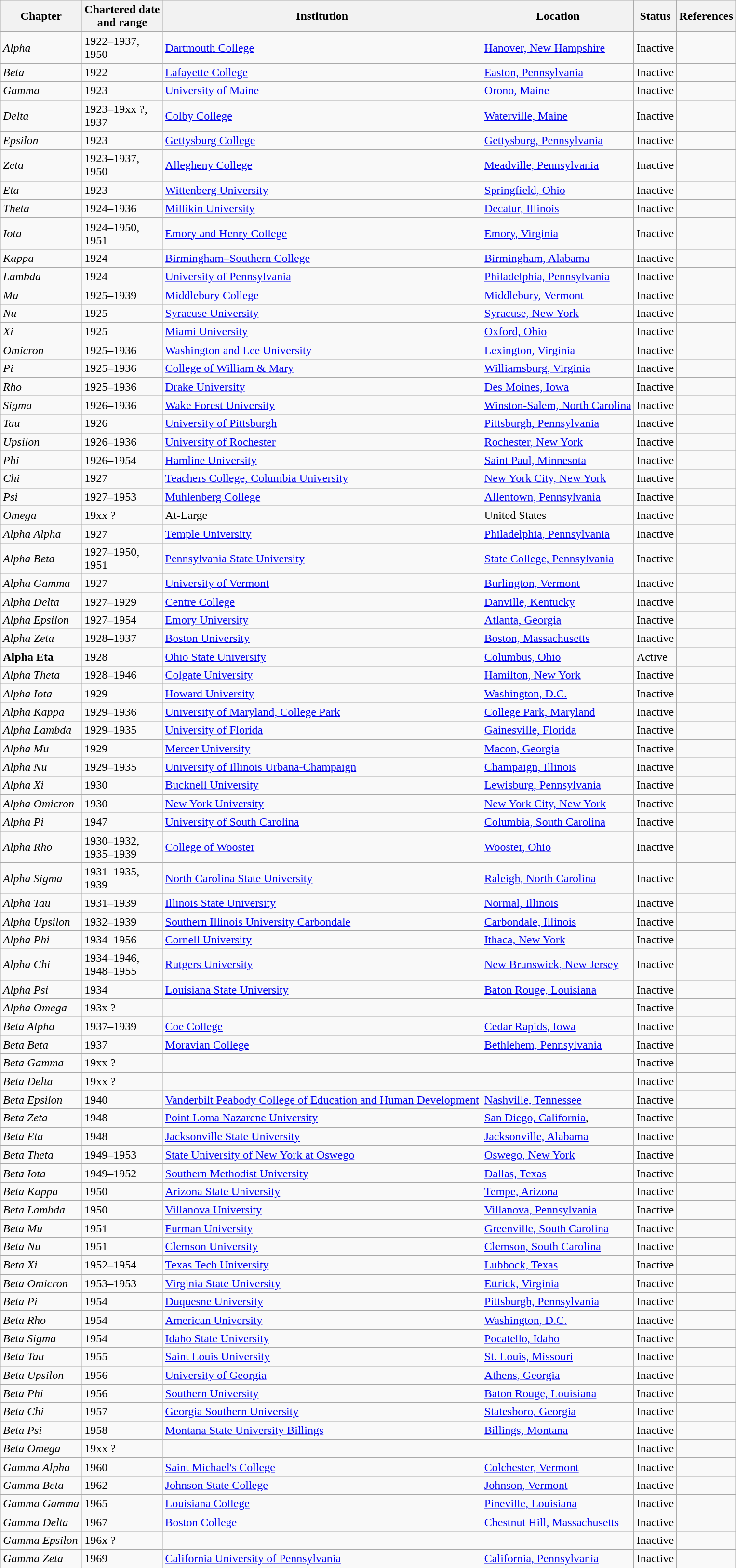<table class="wikitable sortable">
<tr>
<th>Chapter</th>
<th>Chartered date<br>and range</th>
<th>Institution</th>
<th>Location</th>
<th>Status</th>
<th>References</th>
</tr>
<tr>
<td><em>Alpha</em></td>
<td>1922–1937,<br>1950</td>
<td><a href='#'>Dartmouth College</a></td>
<td><a href='#'>Hanover, New Hampshire</a></td>
<td>Inactive</td>
<td></td>
</tr>
<tr>
<td><em>Beta</em></td>
<td>1922</td>
<td><a href='#'>Lafayette College</a></td>
<td><a href='#'>Easton, Pennsylvania</a></td>
<td>Inactive</td>
<td></td>
</tr>
<tr>
<td><em>Gamma</em></td>
<td>1923</td>
<td><a href='#'>University of Maine</a></td>
<td><a href='#'>Orono, Maine</a></td>
<td>Inactive</td>
<td></td>
</tr>
<tr>
<td><em>Delta</em></td>
<td>1923–19xx ?,<br>1937</td>
<td><a href='#'>Colby College</a></td>
<td><a href='#'>Waterville, Maine</a></td>
<td>Inactive</td>
<td></td>
</tr>
<tr>
<td><em>Epsilon</em></td>
<td>1923</td>
<td><a href='#'>Gettysburg College</a></td>
<td><a href='#'>Gettysburg, Pennsylvania</a></td>
<td>Inactive</td>
<td></td>
</tr>
<tr>
<td><em>Zeta</em></td>
<td>1923–1937,<br>1950</td>
<td><a href='#'>Allegheny College</a></td>
<td><a href='#'>Meadville, Pennsylvania</a></td>
<td>Inactive</td>
<td></td>
</tr>
<tr>
<td><em>Eta</em></td>
<td>1923</td>
<td><a href='#'>Wittenberg University</a></td>
<td><a href='#'>Springfield, Ohio</a></td>
<td>Inactive</td>
<td></td>
</tr>
<tr>
<td><em>Theta</em></td>
<td>1924–1936</td>
<td><a href='#'>Millikin University</a></td>
<td><a href='#'>Decatur, Illinois</a></td>
<td>Inactive</td>
<td></td>
</tr>
<tr>
<td><em>Iota</em></td>
<td>1924–1950,<br>1951</td>
<td><a href='#'>Emory and Henry College</a></td>
<td><a href='#'>Emory, Virginia</a></td>
<td>Inactive</td>
<td></td>
</tr>
<tr>
<td><em>Kappa</em></td>
<td>1924</td>
<td><a href='#'>Birmingham–Southern College</a></td>
<td><a href='#'>Birmingham, Alabama</a></td>
<td>Inactive</td>
<td></td>
</tr>
<tr>
<td><em>Lambda</em></td>
<td>1924</td>
<td><a href='#'>University of Pennsylvania</a></td>
<td><a href='#'>Philadelphia, Pennsylvania</a></td>
<td>Inactive</td>
<td></td>
</tr>
<tr>
<td><em>Mu</em></td>
<td>1925–1939</td>
<td><a href='#'>Middlebury College</a></td>
<td><a href='#'>Middlebury, Vermont</a></td>
<td>Inactive</td>
<td></td>
</tr>
<tr>
<td><em>Nu</em></td>
<td>1925</td>
<td><a href='#'>Syracuse University</a></td>
<td><a href='#'>Syracuse, New York</a></td>
<td>Inactive</td>
<td></td>
</tr>
<tr>
<td><em>Xi</em></td>
<td>1925</td>
<td><a href='#'>Miami University</a></td>
<td><a href='#'>Oxford, Ohio</a></td>
<td>Inactive</td>
<td></td>
</tr>
<tr>
<td><em>Omicron</em></td>
<td>1925–1936</td>
<td><a href='#'>Washington and Lee University</a></td>
<td><a href='#'>Lexington, Virginia</a></td>
<td>Inactive</td>
<td></td>
</tr>
<tr>
<td><em>Pi</em></td>
<td>1925–1936</td>
<td><a href='#'>College of William & Mary</a></td>
<td><a href='#'>Williamsburg, Virginia</a></td>
<td>Inactive</td>
<td></td>
</tr>
<tr>
<td><em>Rho</em></td>
<td>1925–1936</td>
<td><a href='#'>Drake University</a></td>
<td><a href='#'>Des Moines, Iowa</a></td>
<td>Inactive</td>
<td></td>
</tr>
<tr>
<td><em>Sigma</em></td>
<td>1926–1936</td>
<td><a href='#'>Wake Forest University</a></td>
<td><a href='#'>Winston-Salem, North Carolina</a></td>
<td>Inactive</td>
<td></td>
</tr>
<tr>
<td><em>Tau</em></td>
<td>1926</td>
<td><a href='#'>University of Pittsburgh</a></td>
<td><a href='#'>Pittsburgh, Pennsylvania</a></td>
<td>Inactive</td>
<td></td>
</tr>
<tr>
<td><em>Upsilon</em></td>
<td>1926–1936</td>
<td><a href='#'>University of Rochester</a></td>
<td><a href='#'>Rochester, New York</a></td>
<td>Inactive</td>
<td></td>
</tr>
<tr>
<td><em>Phi</em></td>
<td>1926–1954</td>
<td><a href='#'>Hamline University</a></td>
<td><a href='#'>Saint Paul, Minnesota</a></td>
<td>Inactive</td>
<td></td>
</tr>
<tr>
<td><em>Chi</em></td>
<td>1927</td>
<td><a href='#'>Teachers College, Columbia University</a></td>
<td><a href='#'>New York City, New York</a></td>
<td>Inactive</td>
<td></td>
</tr>
<tr>
<td><em>Psi</em></td>
<td>1927–1953</td>
<td><a href='#'>Muhlenberg College</a></td>
<td><a href='#'>Allentown, Pennsylvania</a></td>
<td>Inactive</td>
<td></td>
</tr>
<tr>
<td><em>Omega</em></td>
<td>19xx ?</td>
<td>At-Large</td>
<td>United States</td>
<td>Inactive</td>
<td></td>
</tr>
<tr>
<td><em>Alpha Alpha</em></td>
<td>1927</td>
<td><a href='#'>Temple University</a></td>
<td><a href='#'>Philadelphia, Pennsylvania</a></td>
<td>Inactive</td>
<td></td>
</tr>
<tr>
<td><em>Alpha Beta</em></td>
<td>1927–1950,<br>1951</td>
<td><a href='#'>Pennsylvania State University</a></td>
<td><a href='#'>State College, Pennsylvania</a></td>
<td>Inactive</td>
<td></td>
</tr>
<tr>
<td><em>Alpha Gamma</em></td>
<td>1927</td>
<td><a href='#'>University of Vermont</a></td>
<td><a href='#'>Burlington, Vermont</a></td>
<td>Inactive</td>
<td></td>
</tr>
<tr>
<td><em>Alpha Delta</em></td>
<td>1927–1929</td>
<td><a href='#'>Centre College</a></td>
<td><a href='#'>Danville, Kentucky</a></td>
<td>Inactive</td>
<td></td>
</tr>
<tr>
<td><em>Alpha Epsilon</em></td>
<td>1927–1954</td>
<td><a href='#'>Emory University</a></td>
<td><a href='#'>Atlanta, Georgia</a></td>
<td>Inactive</td>
<td></td>
</tr>
<tr>
<td><em>Alpha Zeta</em></td>
<td>1928–1937</td>
<td><a href='#'>Boston University</a></td>
<td><a href='#'>Boston, Massachusetts</a></td>
<td>Inactive</td>
<td></td>
</tr>
<tr>
<td><strong>Alpha Eta</strong></td>
<td>1928</td>
<td><a href='#'>Ohio State University</a></td>
<td><a href='#'>Columbus, Ohio</a></td>
<td>Active</td>
<td></td>
</tr>
<tr>
<td><em>Alpha Theta</em></td>
<td>1928–1946</td>
<td><a href='#'>Colgate University</a></td>
<td><a href='#'>Hamilton, New York</a></td>
<td>Inactive</td>
<td></td>
</tr>
<tr>
<td><em>Alpha Iota</em></td>
<td>1929</td>
<td><a href='#'>Howard University</a></td>
<td><a href='#'>Washington, D.C.</a></td>
<td>Inactive</td>
<td></td>
</tr>
<tr>
<td><em>Alpha Kappa</em></td>
<td>1929–1936</td>
<td><a href='#'>University of Maryland, College Park</a></td>
<td><a href='#'>College Park, Maryland</a></td>
<td>Inactive</td>
<td></td>
</tr>
<tr>
<td><em>Alpha Lambda</em></td>
<td>1929–1935</td>
<td><a href='#'>University of Florida</a></td>
<td><a href='#'>Gainesville, Florida</a></td>
<td>Inactive</td>
<td></td>
</tr>
<tr>
<td><em>Alpha Mu</em></td>
<td>1929</td>
<td><a href='#'>Mercer University</a></td>
<td><a href='#'>Macon, Georgia</a></td>
<td>Inactive</td>
<td></td>
</tr>
<tr>
<td><em>Alpha Nu</em></td>
<td>1929–1935</td>
<td><a href='#'>University of Illinois Urbana-Champaign</a></td>
<td><a href='#'>Champaign, Illinois</a></td>
<td>Inactive</td>
<td></td>
</tr>
<tr>
<td><em>Alpha Xi</em></td>
<td>1930</td>
<td><a href='#'>Bucknell University</a></td>
<td><a href='#'>Lewisburg, Pennsylvania</a></td>
<td>Inactive</td>
<td></td>
</tr>
<tr>
<td><em>Alpha Omicron</em></td>
<td>1930</td>
<td><a href='#'>New York University</a></td>
<td><a href='#'>New York City, New York</a></td>
<td>Inactive</td>
<td></td>
</tr>
<tr>
<td><em>Alpha Pi</em></td>
<td>1947</td>
<td><a href='#'>University of South Carolina</a></td>
<td><a href='#'>Columbia, South Carolina</a></td>
<td>Inactive</td>
<td></td>
</tr>
<tr>
<td><em>Alpha Rho</em></td>
<td>1930–1932,<br>1935–1939</td>
<td><a href='#'>College of Wooster</a></td>
<td><a href='#'>Wooster, Ohio</a></td>
<td>Inactive</td>
<td></td>
</tr>
<tr>
<td><em>Alpha Sigma</em></td>
<td>1931–1935,<br>1939</td>
<td><a href='#'>North Carolina State University</a></td>
<td><a href='#'>Raleigh, North Carolina</a></td>
<td>Inactive</td>
<td></td>
</tr>
<tr>
<td><em>Alpha Tau</em></td>
<td>1931–1939</td>
<td><a href='#'>Illinois State University</a></td>
<td><a href='#'>Normal, Illinois</a></td>
<td>Inactive</td>
<td></td>
</tr>
<tr>
<td><em>Alpha Upsilon</em></td>
<td>1932–1939</td>
<td><a href='#'>Southern Illinois University Carbondale</a></td>
<td><a href='#'>Carbondale, Illinois</a></td>
<td>Inactive</td>
<td></td>
</tr>
<tr>
<td><em>Alpha Phi</em></td>
<td>1934–1956</td>
<td><a href='#'>Cornell University</a></td>
<td><a href='#'>Ithaca, New York</a></td>
<td>Inactive</td>
<td></td>
</tr>
<tr>
<td><em>Alpha Chi</em></td>
<td>1934–1946,<br>1948–1955</td>
<td><a href='#'>Rutgers University</a></td>
<td><a href='#'>New Brunswick, New Jersey</a></td>
<td>Inactive</td>
<td></td>
</tr>
<tr>
<td><em>Alpha Psi</em></td>
<td>1934</td>
<td><a href='#'>Louisiana State University</a></td>
<td><a href='#'>Baton Rouge, Louisiana</a></td>
<td>Inactive</td>
<td></td>
</tr>
<tr>
<td><em>Alpha Omega</em></td>
<td>193x ?</td>
<td></td>
<td></td>
<td>Inactive</td>
<td></td>
</tr>
<tr>
<td><em>Beta Alpha</em></td>
<td>1937–1939</td>
<td><a href='#'>Coe College</a></td>
<td><a href='#'>Cedar Rapids, Iowa</a></td>
<td>Inactive</td>
<td></td>
</tr>
<tr>
<td><em>Beta Beta</em></td>
<td>1937</td>
<td><a href='#'>Moravian College</a></td>
<td><a href='#'>Bethlehem, Pennsylvania</a></td>
<td>Inactive</td>
<td></td>
</tr>
<tr>
<td><em>Beta Gamma</em></td>
<td>19xx ?</td>
<td></td>
<td></td>
<td>Inactive</td>
<td></td>
</tr>
<tr>
<td><em>Beta Delta</em></td>
<td>19xx ?</td>
<td></td>
<td></td>
<td>Inactive</td>
<td></td>
</tr>
<tr>
<td><em>Beta Epsilon</em></td>
<td>1940</td>
<td><a href='#'>Vanderbilt Peabody College of Education and Human Development</a></td>
<td><a href='#'>Nashville, Tennessee</a></td>
<td>Inactive</td>
<td></td>
</tr>
<tr>
<td><em>Beta Zeta</em></td>
<td>1948</td>
<td><a href='#'>Point Loma Nazarene University</a></td>
<td><a href='#'>San Diego, California</a>,</td>
<td>Inactive</td>
<td></td>
</tr>
<tr>
<td><em>Beta Eta</em></td>
<td>1948</td>
<td><a href='#'>Jacksonville State University</a></td>
<td><a href='#'>Jacksonville, Alabama</a></td>
<td>Inactive</td>
<td></td>
</tr>
<tr>
<td><em>Beta Theta</em></td>
<td>1949–1953</td>
<td><a href='#'>State University of New York at Oswego</a></td>
<td><a href='#'>Oswego, New York</a></td>
<td>Inactive</td>
<td></td>
</tr>
<tr>
<td><em>Beta Iota</em></td>
<td>1949–1952</td>
<td><a href='#'>Southern Methodist University</a></td>
<td><a href='#'>Dallas, Texas</a></td>
<td>Inactive</td>
<td></td>
</tr>
<tr>
<td><em>Beta Kappa</em></td>
<td>1950</td>
<td><a href='#'>Arizona State University</a></td>
<td><a href='#'>Tempe, Arizona</a></td>
<td>Inactive</td>
<td></td>
</tr>
<tr>
<td><em>Beta Lambda</em></td>
<td>1950</td>
<td><a href='#'>Villanova University</a></td>
<td><a href='#'>Villanova, Pennsylvania</a></td>
<td>Inactive</td>
<td></td>
</tr>
<tr>
<td><em>Beta Mu</em></td>
<td>1951</td>
<td><a href='#'>Furman University</a></td>
<td><a href='#'>Greenville, South Carolina</a></td>
<td>Inactive</td>
<td></td>
</tr>
<tr>
<td><em>Beta Nu</em></td>
<td>1951</td>
<td><a href='#'>Clemson University</a></td>
<td><a href='#'>Clemson, South Carolina</a></td>
<td>Inactive</td>
<td></td>
</tr>
<tr>
<td><em>Beta Xi</em></td>
<td>1952–1954</td>
<td><a href='#'>Texas Tech University</a></td>
<td><a href='#'>Lubbock, Texas</a></td>
<td>Inactive</td>
<td></td>
</tr>
<tr>
<td><em>Beta Omicron</em></td>
<td>1953–1953</td>
<td><a href='#'>Virginia State University</a></td>
<td><a href='#'>Ettrick, Virginia</a></td>
<td>Inactive</td>
<td></td>
</tr>
<tr>
<td><em>Beta Pi</em></td>
<td>1954</td>
<td><a href='#'>Duquesne University</a></td>
<td><a href='#'>Pittsburgh, Pennsylvania</a></td>
<td>Inactive</td>
<td></td>
</tr>
<tr>
<td><em>Beta Rho</em></td>
<td>1954</td>
<td><a href='#'>American University</a></td>
<td><a href='#'>Washington, D.C.</a></td>
<td>Inactive</td>
<td></td>
</tr>
<tr>
<td><em>Beta Sigma</em></td>
<td>1954</td>
<td><a href='#'>Idaho State University</a></td>
<td><a href='#'>Pocatello, Idaho</a></td>
<td>Inactive</td>
<td></td>
</tr>
<tr>
<td><em>Beta Tau</em></td>
<td>1955</td>
<td><a href='#'>Saint Louis University</a></td>
<td><a href='#'>St. Louis, Missouri</a></td>
<td>Inactive</td>
<td></td>
</tr>
<tr>
<td><em>Beta Upsilon</em></td>
<td>1956</td>
<td><a href='#'>University of Georgia</a></td>
<td><a href='#'>Athens, Georgia</a></td>
<td>Inactive</td>
<td></td>
</tr>
<tr>
<td><em>Beta Phi</em></td>
<td>1956</td>
<td><a href='#'>Southern University</a></td>
<td><a href='#'>Baton Rouge, Louisiana</a></td>
<td>Inactive</td>
<td></td>
</tr>
<tr>
<td><em>Beta Chi</em></td>
<td>1957</td>
<td><a href='#'>Georgia Southern University</a></td>
<td><a href='#'>Statesboro, Georgia</a></td>
<td>Inactive</td>
<td></td>
</tr>
<tr>
<td><em>Beta Psi</em></td>
<td>1958</td>
<td><a href='#'>Montana State University Billings</a></td>
<td><a href='#'>Billings, Montana</a></td>
<td>Inactive</td>
<td></td>
</tr>
<tr>
<td><em>Beta Omega</em></td>
<td>19xx ?</td>
<td></td>
<td></td>
<td>Inactive</td>
<td></td>
</tr>
<tr>
<td><em>Gamma Alpha</em></td>
<td>1960</td>
<td><a href='#'>Saint Michael's College</a></td>
<td><a href='#'>Colchester, Vermont</a></td>
<td>Inactive</td>
<td></td>
</tr>
<tr>
<td><em>Gamma Beta</em></td>
<td>1962</td>
<td><a href='#'>Johnson State College</a></td>
<td><a href='#'>Johnson, Vermont</a></td>
<td>Inactive</td>
<td></td>
</tr>
<tr>
<td><em>Gamma Gamma</em></td>
<td>1965</td>
<td><a href='#'>Louisiana College</a></td>
<td><a href='#'>Pineville, Louisiana</a></td>
<td>Inactive</td>
<td></td>
</tr>
<tr>
<td><em>Gamma Delta</em></td>
<td>1967</td>
<td><a href='#'>Boston College</a></td>
<td><a href='#'>Chestnut Hill, Massachusetts</a></td>
<td>Inactive</td>
<td></td>
</tr>
<tr>
<td><em>Gamma Epsilon</em></td>
<td>196x ?</td>
<td></td>
<td></td>
<td>Inactive</td>
<td></td>
</tr>
<tr>
<td><em>Gamma Zeta</em></td>
<td>1969</td>
<td><a href='#'>California University of Pennsylvania</a></td>
<td><a href='#'>California, Pennsylvania</a></td>
<td>Inactive</td>
<td></td>
</tr>
</table>
